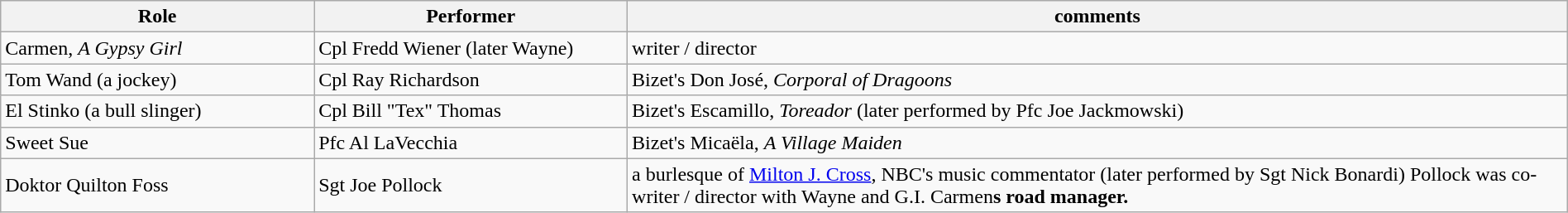<table class="wikitable" style="width:100%;">
<tr>
<th style="width:20%;">Role</th>
<th style="width:20%;">Performer</th>
<th style="width:60%;">comments</th>
</tr>
<tr>
<td>Carmen, <em>A Gypsy Girl</em></td>
<td>Cpl Fredd Wiener (later Wayne)</td>
<td>writer / director</td>
</tr>
<tr>
<td>Tom Wand (a jockey)</td>
<td>Cpl Ray Richardson</td>
<td>Bizet's Don José, <em>Corporal of Dragoons</em></td>
</tr>
<tr>
<td>El Stinko (a bull slinger)</td>
<td>Cpl Bill "Tex" Thomas</td>
<td>Bizet's Escamillo, <em>Toreador</em> (later performed by Pfc Joe Jackmowski)</td>
</tr>
<tr>
<td>Sweet Sue</td>
<td>Pfc Al LaVecchia</td>
<td>Bizet's Micaëla, <em>A Village Maiden</td>
</tr>
<tr>
<td>Doktor Quilton Foss</td>
<td>Sgt Joe Pollock</td>
<td>a burlesque of <a href='#'>Milton J. Cross</a>, NBC's music commentator (later performed by Sgt Nick Bonardi)  Pollock was co-writer / director with Wayne and </em>G.I. Carmen<strong>s road manager.</td>
</tr>
</table>
